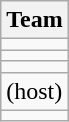<table class="wikitable">
<tr>
<th>Team</th>
</tr>
<tr>
<td></td>
</tr>
<tr>
<td></td>
</tr>
<tr>
<td></td>
</tr>
<tr>
<td> (host)</td>
</tr>
<tr>
<td></td>
</tr>
</table>
